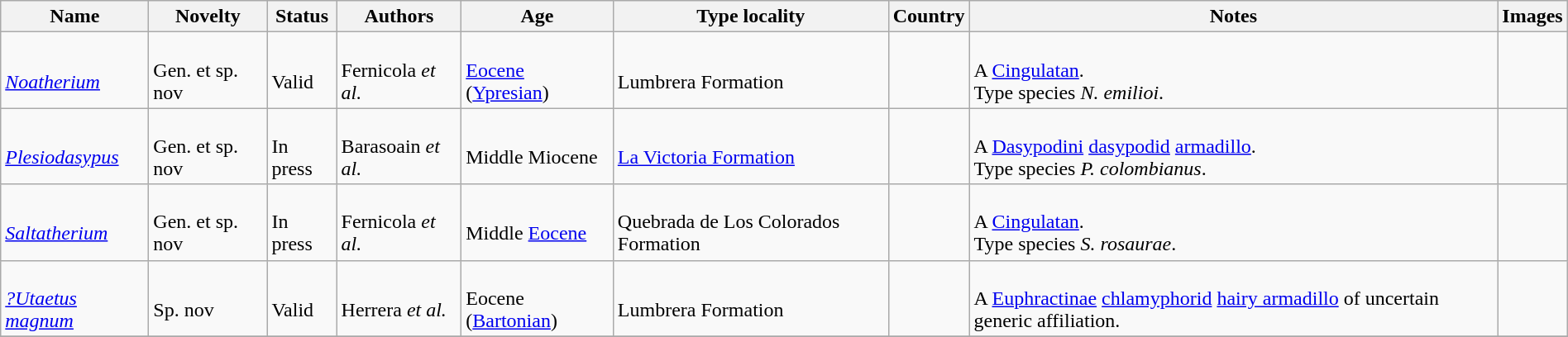<table class="wikitable sortable" align="center" width="100%">
<tr>
<th>Name</th>
<th>Novelty</th>
<th>Status</th>
<th>Authors</th>
<th>Age</th>
<th>Type locality</th>
<th>Country</th>
<th>Notes</th>
<th>Images</th>
</tr>
<tr>
<td><br><em><a href='#'>Noatherium</a></em></td>
<td><br>Gen. et sp. nov</td>
<td><br>Valid</td>
<td><br>Fernicola <em>et al.</em></td>
<td><br><a href='#'>Eocene</a> (<a href='#'>Ypresian</a>)</td>
<td><br>Lumbrera Formation</td>
<td><br></td>
<td><br>A <a href='#'>Cingulatan</a>.<br> Type species <em>N. emilioi</em>.</td>
<td></td>
</tr>
<tr>
<td><br><em><a href='#'>Plesiodasypus</a></em></td>
<td><br>Gen. et sp. nov</td>
<td><br>In press</td>
<td><br>Barasoain <em>et al.</em></td>
<td><br>Middle Miocene</td>
<td><br><a href='#'>La Victoria Formation</a></td>
<td><br></td>
<td><br>A <a href='#'>Dasypodini</a> <a href='#'>dasypodid</a> <a href='#'>armadillo</a>.<br> Type species <em>P. colombianus</em>.</td>
<td></td>
</tr>
<tr>
<td><br><em><a href='#'>Saltatherium</a></em></td>
<td><br>Gen. et sp. nov</td>
<td><br>In press</td>
<td><br>Fernicola <em>et al.</em></td>
<td><br>Middle <a href='#'>Eocene</a></td>
<td><br>Quebrada de Los Colorados Formation</td>
<td><br></td>
<td><br>A <a href='#'>Cingulatan</a>.<br> Type species <em>S. rosaurae</em>.</td>
<td></td>
</tr>
<tr>
<td><br><em><a href='#'>?Utaetus magnum</a></em></td>
<td><br>Sp. nov</td>
<td><br>Valid</td>
<td><br>Herrera <em>et al.</em></td>
<td><br>Eocene (<a href='#'>Bartonian</a>)</td>
<td><br>Lumbrera Formation</td>
<td><br></td>
<td><br>A <a href='#'>Euphractinae</a> <a href='#'>chlamyphorid</a> <a href='#'>hairy armadillo</a> of uncertain generic affiliation.</td>
<td></td>
</tr>
<tr>
</tr>
</table>
